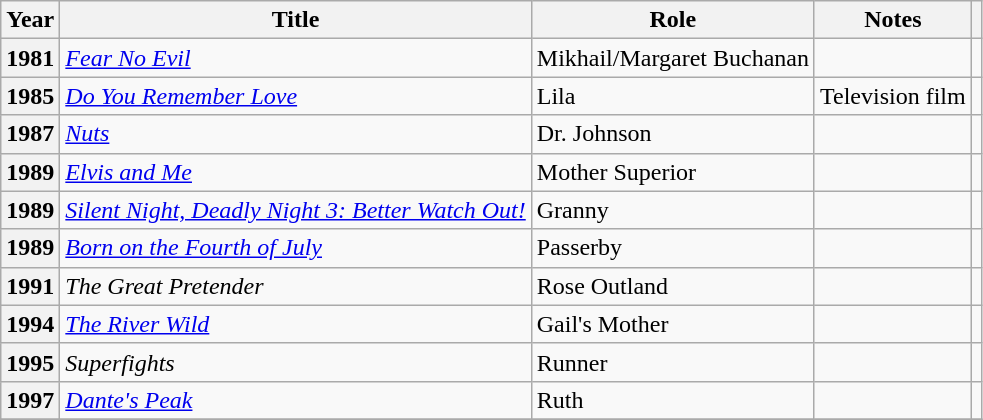<table class="wikitable plainrowheaders sortable" style="margin-right: 0;">
<tr>
<th scope="col">Year</th>
<th scope="col">Title</th>
<th scope="col">Role</th>
<th scope="col" class="unsortable">Notes</th>
<th scope="col" class="unsortable"></th>
</tr>
<tr>
<th scope="row">1981</th>
<td><em><a href='#'>Fear No Evil</a></em></td>
<td>Mikhail/Margaret Buchanan</td>
<td></td>
<td style="text-align:center;"></td>
</tr>
<tr>
<th scope="row">1985</th>
<td><em><a href='#'>Do You Remember Love</a></em></td>
<td>Lila</td>
<td>Television film</td>
<td style="text-align:center;"></td>
</tr>
<tr>
<th scope="row">1987</th>
<td><em><a href='#'>Nuts</a></em></td>
<td>Dr. Johnson</td>
<td></td>
<td style="text-align:center;"></td>
</tr>
<tr>
<th scope="row">1989</th>
<td><em><a href='#'>Elvis and Me</a></em></td>
<td>Mother Superior</td>
<td></td>
<td style="text-align:center;"></td>
</tr>
<tr>
<th scope="row">1989</th>
<td><em><a href='#'>Silent Night, Deadly Night 3: Better Watch Out!</a></em></td>
<td>Granny</td>
<td></td>
<td style="text-align:center;"></td>
</tr>
<tr>
<th scope="row">1989</th>
<td><em><a href='#'>Born on the Fourth of July</a></em></td>
<td>Passerby</td>
<td></td>
<td style="text-align:center;"></td>
</tr>
<tr>
<th scope="row">1991</th>
<td><em>The Great Pretender</em></td>
<td>Rose Outland</td>
<td></td>
<td style="text-align:center;"></td>
</tr>
<tr>
<th scope="row">1994</th>
<td><em><a href='#'>The River Wild</a></em></td>
<td>Gail's Mother</td>
<td></td>
<td style="text-align:center;"></td>
</tr>
<tr>
<th scope="row">1995</th>
<td><em>Superfights</em></td>
<td>Runner</td>
<td></td>
<td style="text-align:center;"></td>
</tr>
<tr>
<th scope="row">1997</th>
<td><em><a href='#'>Dante's Peak</a></em></td>
<td>Ruth</td>
<td></td>
<td style="text-align:center;"></td>
</tr>
<tr>
</tr>
</table>
